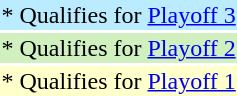<table>
<tr style="background: #BBEBFF;">
<td>* Qualifies for <a href='#'>Playoff 3</a></td>
</tr>
<tr style="background: #D0F0C0;">
<td>* Qualifies for <a href='#'>Playoff 2</a></td>
</tr>
<tr style="background: #FFFFCC;">
<td>* Qualifies for <a href='#'>Playoff 1</a></td>
</tr>
</table>
